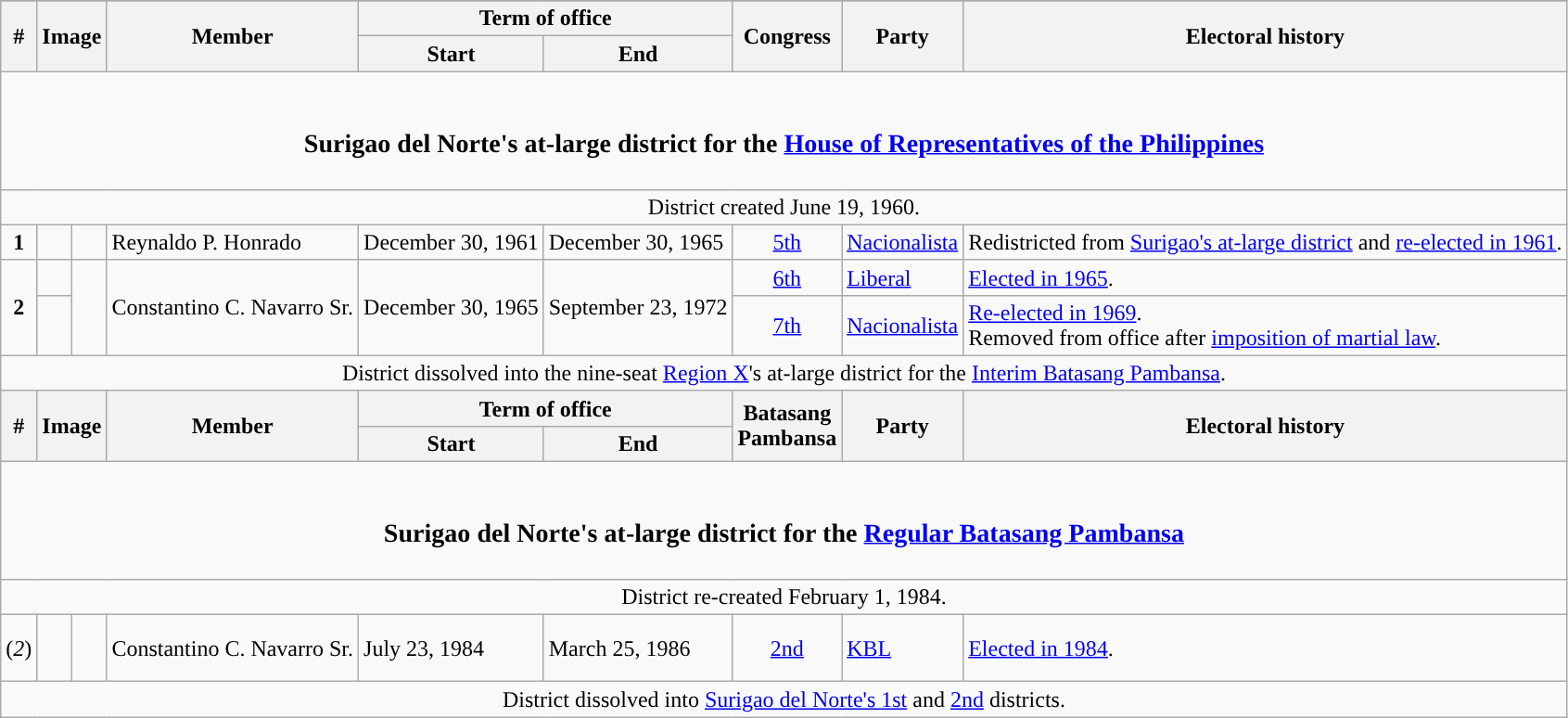<table class=wikitable>
<tr>
</tr>
<tr>
<th rowspan="2">#</th>
<th rowspan="2" colspan=2>Image</th>
<th rowspan="2">Member</th>
<th colspan=2>Term of office</th>
<th rowspan="2">Congress</th>
<th rowspan="2">Party</th>
<th rowspan="2">Electoral history</th>
</tr>
<tr>
<th>Start</th>
<th>End</th>
</tr>
<tr>
<td colspan="9" style="text-align:center;"><br><h3>Surigao del Norte's at-large district for the <a href='#'>House of Representatives of the Philippines</a></h3></td>
</tr>
<tr>
<td colspan="9" style="text-align:center;">District created June 19, 1960.</td>
</tr>
<tr>
<td style="text-align:center;"><strong>1</strong></td>
<td style="color:inherit;background:"></td>
<td></td>
<td>Reynaldo P. Honrado</td>
<td>December 30, 1961</td>
<td>December 30, 1965</td>
<td style="text-align:center;"><a href='#'>5th</a></td>
<td><a href='#'>Nacionalista</a></td>
<td>Redistricted  from <a href='#'>Surigao's at-large district</a> and <a href='#'>re-elected in 1961</a>.</td>
</tr>
<tr>
<td rowspan="2" style="text-align:center;"><strong>2</strong></td>
<td style="color:inherit;background:"></td>
<td rowspan="2"></td>
<td rowspan="2">Constantino C. Navarro Sr.</td>
<td rowspan="2">December 30, 1965</td>
<td rowspan="2">September 23, 1972</td>
<td style="text-align:center;"><a href='#'>6th</a></td>
<td><a href='#'>Liberal</a></td>
<td><a href='#'>Elected in 1965</a>.</td>
</tr>
<tr>
<td style="color:inherit;background:"></td>
<td style="text-align:center;"><a href='#'>7th</a></td>
<td><a href='#'>Nacionalista</a></td>
<td><a href='#'>Re-elected in 1969</a>.<br>Removed from office after <a href='#'>imposition of martial law</a>.</td>
</tr>
<tr>
<td colspan="9" style="text-align:center;">District dissolved into the nine-seat <a href='#'>Region X</a>'s at-large district for the <a href='#'>Interim Batasang Pambansa</a>.</td>
</tr>
<tr>
<th rowspan="2">#</th>
<th rowspan="2" colspan=2>Image</th>
<th rowspan="2">Member</th>
<th colspan=2>Term of office</th>
<th rowspan="2">Batasang<br>Pambansa</th>
<th rowspan="2">Party</th>
<th rowspan="2">Electoral history</th>
</tr>
<tr>
<th>Start</th>
<th>End</th>
</tr>
<tr>
<td colspan="9" style="text-align:center;"><br><h3>Surigao del Norte's at-large district for the <a href='#'>Regular Batasang Pambansa</a></h3></td>
</tr>
<tr>
<td colspan="9" style="text-align:center;">District re-created February 1, 1984.</td>
</tr>
<tr style="height:3em">
<td style="text-align:center;">(<em>2</em>)</td>
<td style="color:inherit;background:"></td>
<td></td>
<td>Constantino C. Navarro Sr.</td>
<td>July 23, 1984</td>
<td>March 25, 1986</td>
<td style="text-align:center;"><a href='#'>2nd</a></td>
<td><a href='#'>KBL</a></td>
<td><a href='#'>Elected in 1984</a>.</td>
</tr>
<tr>
<td colspan="15" style="text-align:center;">District dissolved into <a href='#'>Surigao del Norte's 1st</a> and <a href='#'>2nd</a> districts.</td>
</tr>
</table>
